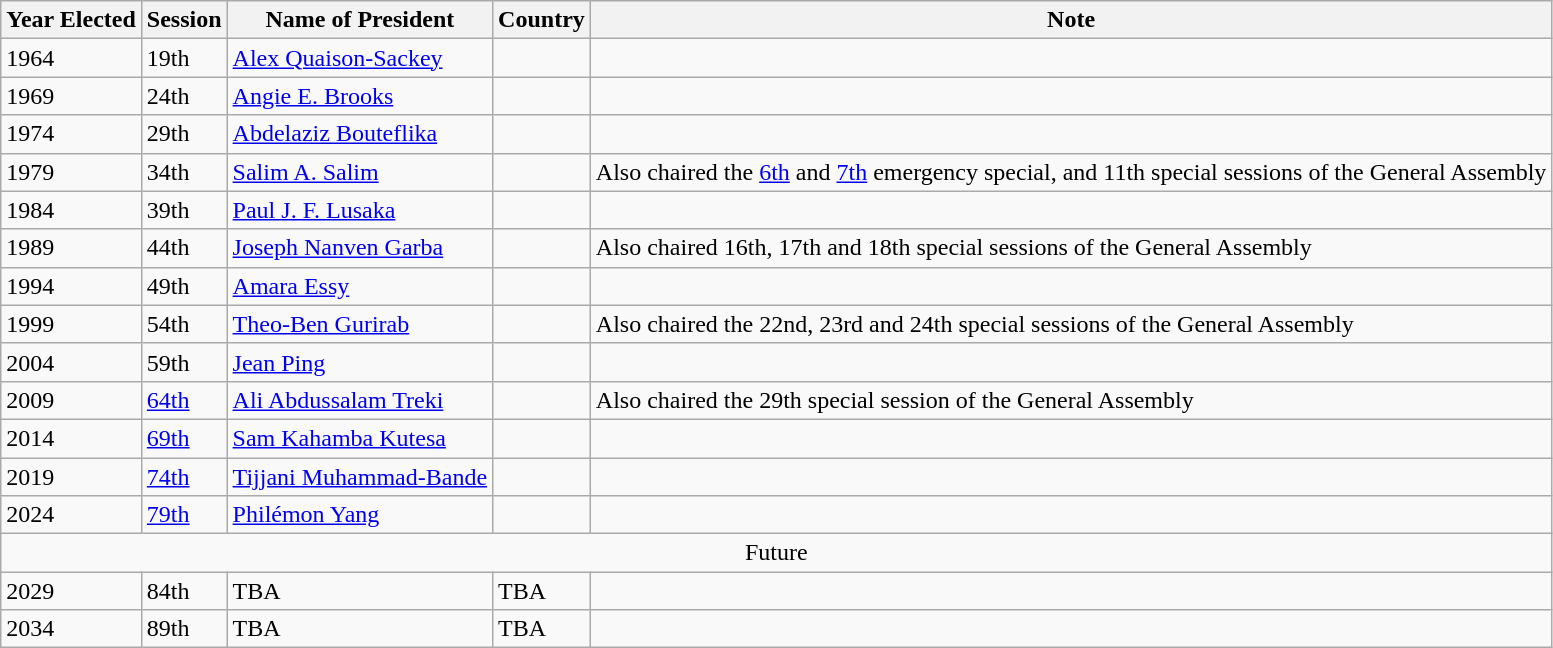<table class="wikitable sortable">
<tr>
<th>Year Elected</th>
<th>Session</th>
<th>Name of President</th>
<th>Country</th>
<th>Note</th>
</tr>
<tr>
<td>1964</td>
<td>19th</td>
<td><a href='#'>Alex Quaison-Sackey</a></td>
<td></td>
<td></td>
</tr>
<tr>
<td>1969</td>
<td>24th</td>
<td><a href='#'>Angie E. Brooks</a></td>
<td></td>
<td></td>
</tr>
<tr>
<td>1974</td>
<td>29th</td>
<td><a href='#'>Abdelaziz Bouteflika</a></td>
<td></td>
<td></td>
</tr>
<tr>
<td>1979</td>
<td>34th</td>
<td><a href='#'>Salim A. Salim</a></td>
<td></td>
<td>Also chaired the <a href='#'>6th</a> and <a href='#'>7th</a> emergency special, and 11th special sessions of the General Assembly</td>
</tr>
<tr>
<td>1984</td>
<td>39th</td>
<td><a href='#'>Paul J. F. Lusaka</a></td>
<td></td>
<td></td>
</tr>
<tr>
<td>1989</td>
<td>44th</td>
<td><a href='#'>Joseph Nanven Garba</a></td>
<td></td>
<td>Also chaired 16th, 17th and 18th special sessions of the General Assembly</td>
</tr>
<tr>
<td>1994</td>
<td>49th</td>
<td><a href='#'>Amara Essy</a></td>
<td></td>
<td></td>
</tr>
<tr>
<td>1999</td>
<td>54th</td>
<td><a href='#'>Theo-Ben Gurirab</a></td>
<td></td>
<td>Also chaired the 22nd, 23rd and 24th special sessions of the General Assembly</td>
</tr>
<tr>
<td>2004</td>
<td>59th</td>
<td><a href='#'>Jean Ping</a></td>
<td></td>
<td></td>
</tr>
<tr>
<td>2009</td>
<td><a href='#'>64th</a></td>
<td><a href='#'>Ali Abdussalam Treki</a></td>
<td></td>
<td>Also chaired the 29th special session of the General Assembly</td>
</tr>
<tr>
<td>2014</td>
<td><a href='#'>69th</a></td>
<td><a href='#'>Sam Kahamba Kutesa</a></td>
<td></td>
<td></td>
</tr>
<tr>
<td>2019</td>
<td><a href='#'>74th</a></td>
<td><a href='#'>Tijjani Muhammad-Bande</a></td>
<td></td>
<td></td>
</tr>
<tr>
<td>2024</td>
<td><a href='#'>79th</a></td>
<td><a href='#'>Philémon Yang</a></td>
<td></td>
<td></td>
</tr>
<tr>
<td colspan="5" style="text-align: center;">Future</td>
</tr>
<tr>
<td>2029</td>
<td>84th</td>
<td>TBA</td>
<td>TBA</td>
<td></td>
</tr>
<tr>
<td>2034</td>
<td>89th</td>
<td>TBA</td>
<td>TBA</td>
<td></td>
</tr>
</table>
